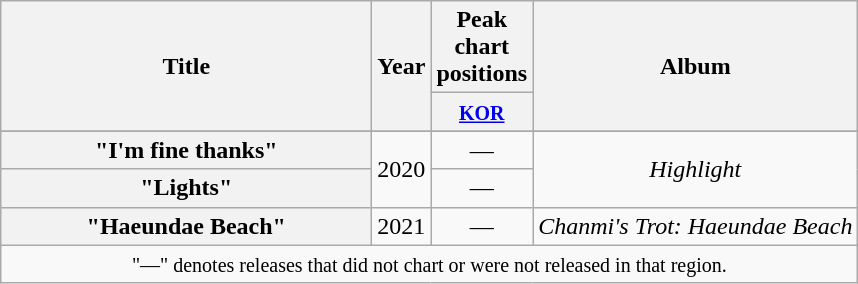<table class="wikitable plainrowheaders" style="text-align:center;" border="1">
<tr>
<th scope="col" rowspan="2" style="width:15em;">Title</th>
<th scope="col" rowspan="2">Year</th>
<th scope="col" colspan="1">Peak chart positions</th>
<th scope="col" rowspan="2">Album</th>
</tr>
<tr>
<th style="width:2.5em;"><small><a href='#'>KOR</a></small><br></th>
</tr>
<tr>
</tr>
<tr>
<th scope="row">"I'm fine thanks"</th>
<td rowspan="2">2020</td>
<td>—</td>
<td rowspan="2"><em>Highlight</em></td>
</tr>
<tr>
<th scope="row">"Lights"</th>
<td>—</td>
</tr>
<tr>
<th scope="row">"Haeundae Beach" </th>
<td>2021</td>
<td>—</td>
<td><em>Chanmi's Trot: Haeundae Beach</em></td>
</tr>
<tr>
<td colspan="5"><small>"—" denotes releases that did not chart or were not released in that region.</small></td>
</tr>
</table>
